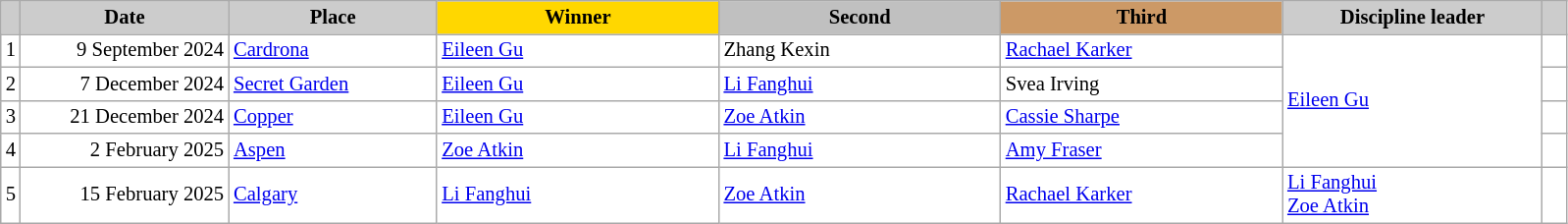<table class="wikitable plainrowheaders" style="background:#fff; font-size:86%; line-height:16px; border:grey solid 1px; border-collapse:collapse;">
<tr>
<th scope="col" style="background:#ccc; width=10 px;"></th>
<th scope="col" style="background:#ccc; width:135px;">Date</th>
<th scope="col" style="background:#ccc; width:135px;">Place</th>
<th scope="col" style="background:gold; width:185px;">Winner</th>
<th scope="col" style="background:silver; width:185px;">Second</th>
<th scope="col" style="background:#c96; width:185px;">Third</th>
<th scope="col" style="background:#ccc; width:170px;">Discipline leader</th>
<th scope="col" style="background:#ccc; width:10px;"></th>
</tr>
<tr>
<td align="center">1</td>
<td align="right">9 September 2024</td>
<td> <a href='#'>Cardrona</a></td>
<td> <a href='#'>Eileen Gu</a></td>
<td> Zhang Kexin</td>
<td> <a href='#'>Rachael Karker</a></td>
<td rowspan="4"> <a href='#'>Eileen Gu</a></td>
<td></td>
</tr>
<tr>
<td align="center">2</td>
<td align="right">7 December 2024</td>
<td> <a href='#'>Secret Garden</a></td>
<td> <a href='#'>Eileen Gu</a></td>
<td> <a href='#'>Li Fanghui</a></td>
<td> Svea Irving</td>
<td></td>
</tr>
<tr>
<td align="center">3</td>
<td align="right">21 December 2024</td>
<td> <a href='#'>Copper</a></td>
<td> <a href='#'>Eileen Gu</a></td>
<td> <a href='#'>Zoe Atkin</a></td>
<td> <a href='#'>Cassie Sharpe</a></td>
<td></td>
</tr>
<tr>
<td align="center">4</td>
<td align="right">2 February 2025</td>
<td> <a href='#'>Aspen</a></td>
<td> <a href='#'>Zoe Atkin</a></td>
<td> <a href='#'>Li Fanghui</a></td>
<td> <a href='#'>Amy Fraser</a></td>
<td></td>
</tr>
<tr>
<td align="center">5</td>
<td align="right">15 February 2025</td>
<td> <a href='#'>Calgary</a></td>
<td> <a href='#'>Li Fanghui</a></td>
<td> <a href='#'>Zoe Atkin</a></td>
<td> <a href='#'>Rachael Karker</a></td>
<td> <a href='#'>Li Fanghui</a><br>  <a href='#'>Zoe Atkin</a></td>
<td></td>
</tr>
</table>
